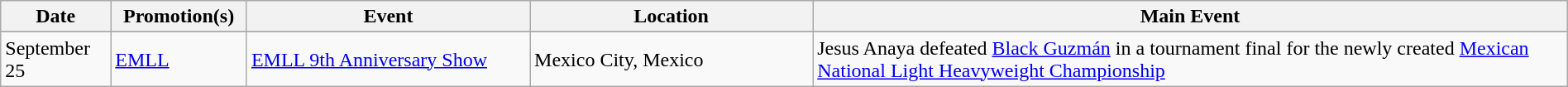<table class="wikitable" style="width:100%;">
<tr>
<th width=5%>Date</th>
<th width=5%>Promotion(s)</th>
<th style="width:15%;">Event</th>
<th style="width:15%;">Location</th>
<th style="width:40%;">Main Event</th>
</tr>
<tr style="width:20%;"| Notes>
</tr>
<tr>
<td>September 25</td>
<td><a href='#'>EMLL</a></td>
<td><a href='#'>EMLL 9th Anniversary Show</a></td>
<td>Mexico City, Mexico</td>
<td>Jesus Anaya defeated <a href='#'>Black Guzmán</a> in a tournament final for the newly created <a href='#'>Mexican National Light Heavyweight Championship</a></td>
</tr>
</table>
